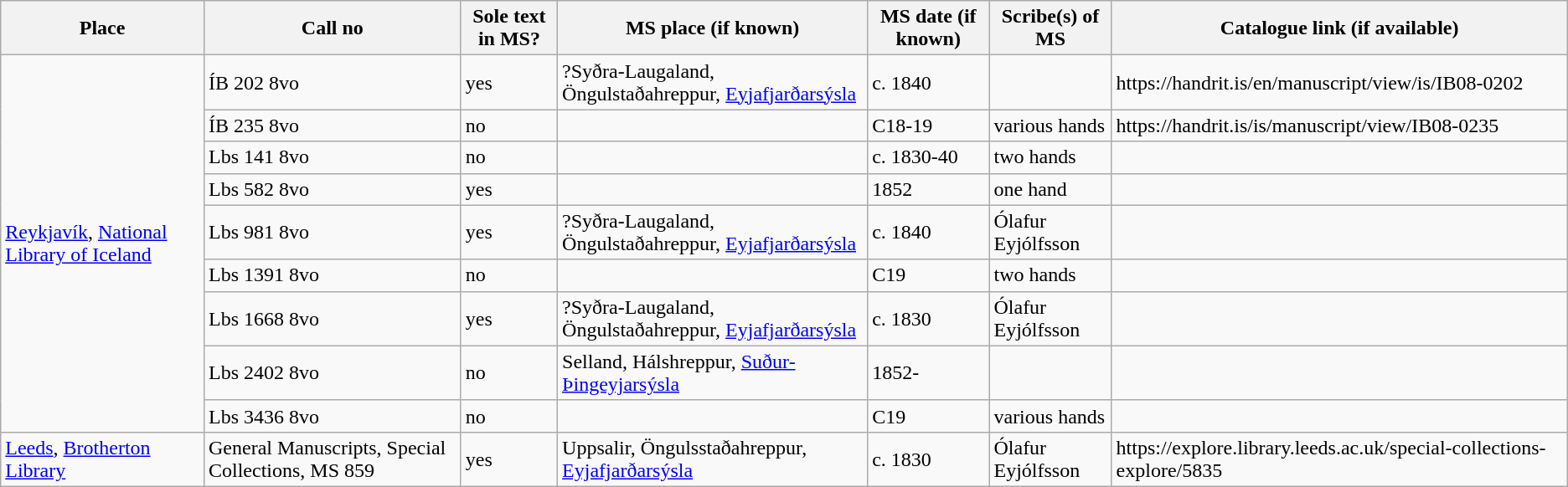<table class="wikitable">
<tr>
<th>Place</th>
<th>Call no</th>
<th>Sole text in MS?</th>
<th>MS place (if known)</th>
<th>MS date (if known)</th>
<th>Scribe(s) of MS</th>
<th>Catalogue link (if available)</th>
</tr>
<tr>
<td rowspan="9"><a href='#'>Reykjavík</a>, <a href='#'>National Library of Iceland</a></td>
<td>ÍB 202 8vo</td>
<td>yes</td>
<td>?Syðra-Laugaland, Öngulstaðahreppur, <a href='#'>Eyjafjarðarsýsla</a></td>
<td>c. 1840</td>
<td></td>
<td>https://handrit.is/en/manuscript/view/is/IB08-0202</td>
</tr>
<tr>
<td>ÍB 235 8vo</td>
<td>no</td>
<td></td>
<td>C18-19</td>
<td>various hands</td>
<td>https://handrit.is/is/manuscript/view/IB08-0235</td>
</tr>
<tr>
<td>Lbs 141 8vo</td>
<td>no</td>
<td></td>
<td>c. 1830-40</td>
<td>two hands</td>
<td></td>
</tr>
<tr>
<td>Lbs 582 8vo</td>
<td>yes</td>
<td></td>
<td>1852</td>
<td>one hand</td>
<td></td>
</tr>
<tr>
<td>Lbs 981 8vo</td>
<td>yes</td>
<td>?Syðra-Laugaland, Öngulstaðahreppur, <a href='#'>Eyjafjarðarsýsla</a></td>
<td>c. 1840</td>
<td>Ólafur Eyjólfsson</td>
<td></td>
</tr>
<tr>
<td>Lbs 1391 8vo</td>
<td>no</td>
<td></td>
<td>C19</td>
<td>two hands</td>
<td></td>
</tr>
<tr>
<td>Lbs 1668 8vo</td>
<td>yes</td>
<td>?Syðra-Laugaland, Öngulstaðahreppur, <a href='#'>Eyjafjarðarsýsla</a></td>
<td>c. 1830</td>
<td>Ólafur Eyjólfsson</td>
<td></td>
</tr>
<tr>
<td>Lbs 2402 8vo</td>
<td>no</td>
<td>Selland, Hálshreppur, <a href='#'>Suður-Þingeyjarsýsla</a></td>
<td>1852-</td>
<td></td>
<td></td>
</tr>
<tr>
<td>Lbs 3436 8vo</td>
<td>no</td>
<td></td>
<td>C19</td>
<td>various hands</td>
<td></td>
</tr>
<tr>
<td><a href='#'>Leeds</a>, <a href='#'>Brotherton Library</a></td>
<td>General Manuscripts, Special Collections, MS 859</td>
<td>yes</td>
<td>Uppsalir, Öngulsstaðahreppur, <a href='#'>Eyjafjarðarsýsla</a></td>
<td>c. 1830</td>
<td>Ólafur Eyjólfsson</td>
<td>https://explore.library.leeds.ac.uk/special-collections-explore/5835</td>
</tr>
</table>
